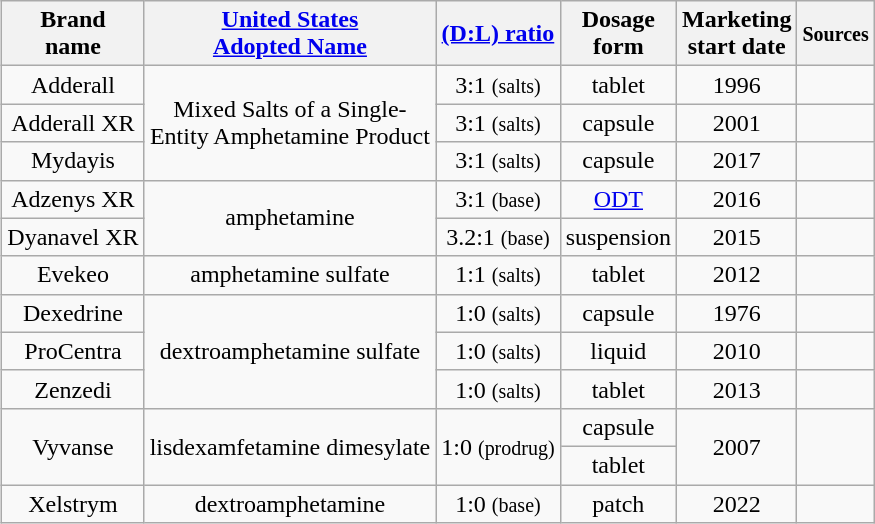<table class="wikitable sortable" style="text-align:center; width:500px; margin-left:5px; float:right; clear:right">
<tr>
<th scope="col">Brand<br>name</th>
<th scope="col"><a href='#'>United States<br>Adopted Name</a></th>
<th scope="col" style="text-align:center"><a href='#'>(D:L) ratio</a><br></th>
<th scope="col">Dosage<br>form</th>
<th scope="col">Marketing<br>start date</th>
<th scope="col"  class="unsortable"><small>Sources</small></th>
</tr>
<tr>
<td>Adderall</td>
<td rowspan="3">Mixed Salts of a Single-Entity Amphetamine Product</td>
<td>3:1 <small>(salts)</small></td>
<td>tablet</td>
<td>1996</td>
<td></td>
</tr>
<tr>
<td>Adderall XR</td>
<td>3:1 <small>(salts)</small></td>
<td>capsule</td>
<td>2001</td>
<td></td>
</tr>
<tr>
<td>Mydayis</td>
<td>3:1 <small>(salts)</small></td>
<td>capsule</td>
<td>2017</td>
<td></td>
</tr>
<tr>
<td>Adzenys XR</td>
<td rowspan="2">amphetamine</td>
<td>3:1 <small>(base)</small></td>
<td><a href='#'>ODT</a></td>
<td>2016</td>
<td></td>
</tr>
<tr>
<td>Dyanavel XR</td>
<td>3.2:1 <small>(base)</small></td>
<td>suspension</td>
<td>2015</td>
<td></td>
</tr>
<tr>
<td>Evekeo</td>
<td>amphetamine sulfate</td>
<td>1:1 <small>(salts)</small></td>
<td>tablet</td>
<td>2012</td>
<td></td>
</tr>
<tr>
<td>Dexedrine</td>
<td rowspan="3">dextroamphetamine sulfate</td>
<td>1:0 <small>(salts)</small></td>
<td>capsule</td>
<td>1976</td>
<td></td>
</tr>
<tr>
<td>ProCentra</td>
<td>1:0 <small>(salts)</small></td>
<td>liquid</td>
<td>2010</td>
<td></td>
</tr>
<tr>
<td>Zenzedi</td>
<td>1:0 <small>(salts)</small></td>
<td>tablet</td>
<td>2013</td>
<td></td>
</tr>
<tr>
<td rowspan=2>Vyvanse</td>
<td rowspan=2>lisdexamfetamine dimesylate</td>
<td rowspan=2>1:0 <small>(prodrug)</small></td>
<td>capsule</td>
<td rowspan=2>2007</td>
<td rowspan=2></td>
</tr>
<tr>
<td>tablet</td>
</tr>
<tr>
<td>Xelstrym</td>
<td>dextroamphetamine</td>
<td>1:0 <small>(base)</small></td>
<td>patch</td>
<td>2022</td>
<td></td>
</tr>
</table>
